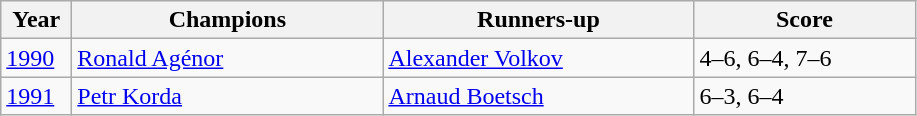<table class="wikitable">
<tr>
<th style="width:40px">Year</th>
<th style="width:200px">Champions</th>
<th style="width:200px">Runners-up</th>
<th style="width:140px" class="unsortable">Score</th>
</tr>
<tr>
<td><a href='#'>1990</a></td>
<td> <a href='#'>Ronald Agénor</a></td>
<td> <a href='#'>Alexander Volkov</a></td>
<td>4–6, 6–4, 7–6</td>
</tr>
<tr>
<td><a href='#'>1991</a></td>
<td> <a href='#'>Petr Korda</a></td>
<td> <a href='#'>Arnaud Boetsch</a></td>
<td>6–3, 6–4</td>
</tr>
</table>
